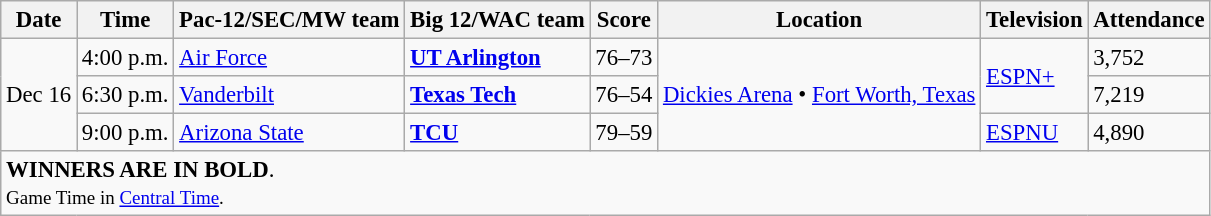<table class="wikitable" style="font-size: 95%">
<tr>
<th>Date</th>
<th>Time</th>
<th>Pac-12/SEC/MW team</th>
<th>Big 12/WAC team</th>
<th>Score</th>
<th>Location</th>
<th>Television</th>
<th>Attendance</th>
</tr>
<tr>
<td rowspan=3>Dec 16</td>
<td>4:00 p.m.</td>
<td><a href='#'>Air Force</a></td>
<td><strong><a href='#'>UT Arlington</a></strong></td>
<td>76–73</td>
<td rowspan=3><a href='#'>Dickies Arena</a> • <a href='#'>Fort Worth, Texas</a></td>
<td rowspan=2><a href='#'>ESPN+</a></td>
<td>3,752</td>
</tr>
<tr>
<td>6:30 p.m.</td>
<td><a href='#'>Vanderbilt</a></td>
<td><strong><a href='#'>Texas Tech</a></strong></td>
<td>76–54</td>
<td>7,219</td>
</tr>
<tr>
<td>9:00 p.m.</td>
<td><a href='#'>Arizona State</a></td>
<td><strong><a href='#'>TCU</a></strong></td>
<td>79–59</td>
<td><a href='#'>ESPNU</a></td>
<td>4,890</td>
</tr>
<tr>
<td colspan=8><strong>WINNERS ARE IN BOLD</strong>.<br><small>Game Time in <a href='#'>Central Time</a>.</small></td>
</tr>
</table>
